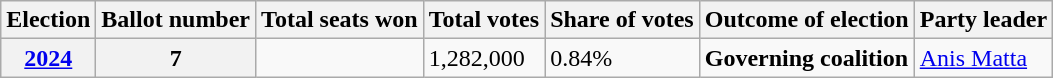<table class="wikitable">
<tr>
<th>Election</th>
<th>Ballot number</th>
<th>Total seats won</th>
<th>Total votes</th>
<th>Share of votes</th>
<th>Outcome of election</th>
<th>Party leader</th>
</tr>
<tr>
<th><a href='#'>2024</a></th>
<th>7</th>
<td></td>
<td>1,282,000</td>
<td>0.84%</td>
<td><strong>Governing coalition</strong></td>
<td><a href='#'>Anis Matta</a></td>
</tr>
</table>
